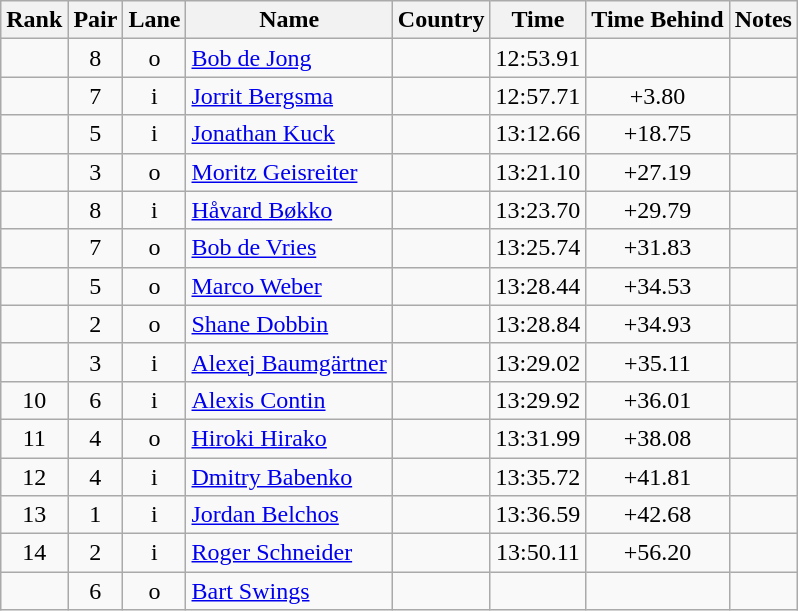<table class="wikitable sortable" style="text-align:center">
<tr>
<th>Rank</th>
<th>Pair</th>
<th>Lane</th>
<th>Name</th>
<th>Country</th>
<th>Time</th>
<th>Time Behind</th>
<th>Notes</th>
</tr>
<tr>
<td></td>
<td>8</td>
<td>o</td>
<td align=left><a href='#'>Bob de Jong</a></td>
<td align=left></td>
<td>12:53.91</td>
<td></td>
<td></td>
</tr>
<tr>
<td></td>
<td>7</td>
<td>i</td>
<td align=left><a href='#'>Jorrit Bergsma</a></td>
<td align=left></td>
<td>12:57.71</td>
<td>+3.80</td>
<td></td>
</tr>
<tr>
<td></td>
<td>5</td>
<td>i</td>
<td align=left><a href='#'>Jonathan Kuck</a></td>
<td align=left></td>
<td>13:12.66</td>
<td>+18.75</td>
<td></td>
</tr>
<tr>
<td></td>
<td>3</td>
<td>o</td>
<td align=left><a href='#'>Moritz Geisreiter</a></td>
<td align=left></td>
<td>13:21.10</td>
<td>+27.19</td>
<td></td>
</tr>
<tr>
<td></td>
<td>8</td>
<td>i</td>
<td align=left><a href='#'>Håvard Bøkko</a></td>
<td align=left></td>
<td>13:23.70</td>
<td>+29.79</td>
<td></td>
</tr>
<tr>
<td></td>
<td>7</td>
<td>o</td>
<td align=left><a href='#'>Bob de Vries</a></td>
<td align=left></td>
<td>13:25.74</td>
<td>+31.83</td>
<td></td>
</tr>
<tr>
<td></td>
<td>5</td>
<td>o</td>
<td align=left><a href='#'>Marco Weber</a></td>
<td align=left></td>
<td>13:28.44</td>
<td>+34.53</td>
<td></td>
</tr>
<tr>
<td></td>
<td>2</td>
<td>o</td>
<td align=left><a href='#'>Shane Dobbin</a></td>
<td align=left></td>
<td>13:28.84</td>
<td>+34.93</td>
<td></td>
</tr>
<tr>
<td></td>
<td>3</td>
<td>i</td>
<td align=left><a href='#'>Alexej Baumgärtner</a></td>
<td align=left></td>
<td>13:29.02</td>
<td>+35.11</td>
<td></td>
</tr>
<tr>
<td>10</td>
<td>6</td>
<td>i</td>
<td align=left><a href='#'>Alexis Contin</a></td>
<td align=left></td>
<td>13:29.92</td>
<td>+36.01</td>
<td></td>
</tr>
<tr>
<td>11</td>
<td>4</td>
<td>o</td>
<td align=left><a href='#'>Hiroki Hirako</a></td>
<td align=left></td>
<td>13:31.99</td>
<td>+38.08</td>
<td></td>
</tr>
<tr>
<td>12</td>
<td>4</td>
<td>i</td>
<td align=left><a href='#'>Dmitry Babenko</a></td>
<td align=left></td>
<td>13:35.72</td>
<td>+41.81</td>
<td></td>
</tr>
<tr>
<td>13</td>
<td>1</td>
<td>i</td>
<td align=left><a href='#'>Jordan Belchos</a></td>
<td align=left></td>
<td>13:36.59</td>
<td>+42.68</td>
<td></td>
</tr>
<tr>
<td>14</td>
<td>2</td>
<td>i</td>
<td align=left><a href='#'>Roger Schneider</a></td>
<td align=left></td>
<td>13:50.11</td>
<td>+56.20</td>
<td></td>
</tr>
<tr>
<td></td>
<td>6</td>
<td>o</td>
<td align=left><a href='#'>Bart Swings</a></td>
<td align=left></td>
<td></td>
<td></td>
<td></td>
</tr>
</table>
